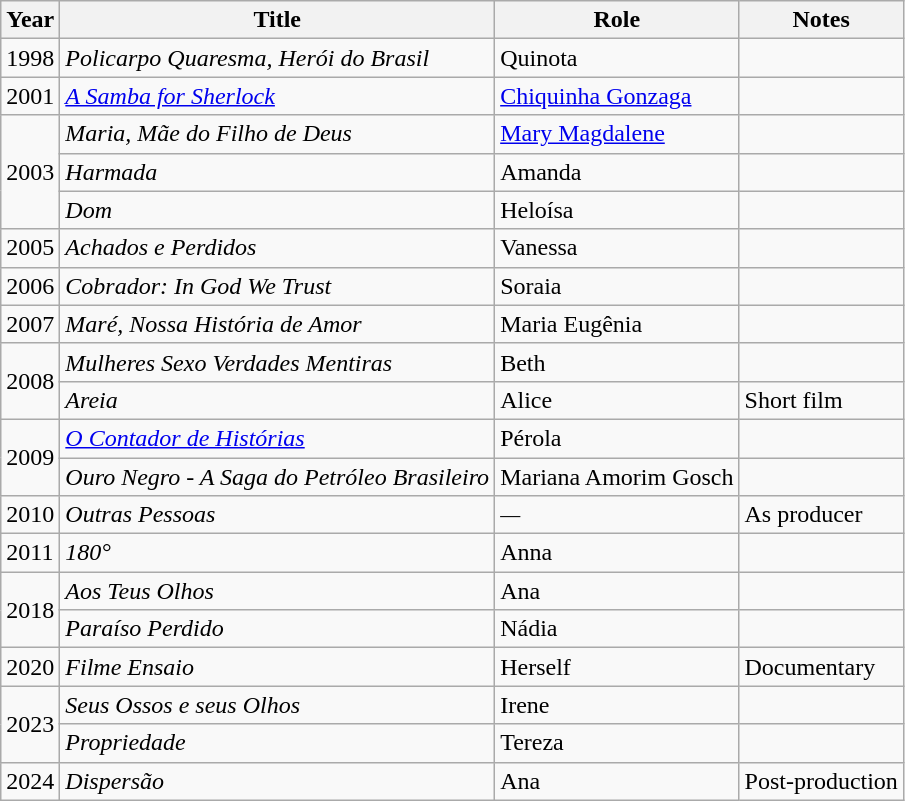<table class="wikitable">
<tr>
<th>Year</th>
<th>Title</th>
<th>Role</th>
<th>Notes</th>
</tr>
<tr>
<td>1998</td>
<td><em>Policarpo Quaresma, Herói do Brasil</em></td>
<td>Quinota</td>
<td></td>
</tr>
<tr>
<td>2001</td>
<td><em><a href='#'>A Samba for Sherlock</a></em></td>
<td><a href='#'>Chiquinha Gonzaga</a></td>
<td></td>
</tr>
<tr>
<td rowspan="3">2003</td>
<td><em>Maria, Mãe do Filho de Deus</em></td>
<td><a href='#'>Mary Magdalene</a></td>
<td></td>
</tr>
<tr>
<td><em>Harmada</em></td>
<td>Amanda</td>
<td></td>
</tr>
<tr>
<td><em>Dom</em></td>
<td>Heloísa</td>
<td></td>
</tr>
<tr>
<td>2005</td>
<td><em>Achados e Perdidos</em></td>
<td>Vanessa</td>
<td></td>
</tr>
<tr>
<td>2006</td>
<td><em>Cobrador: In God We Trust</em></td>
<td>Soraia</td>
<td></td>
</tr>
<tr>
<td>2007</td>
<td><em>Maré, Nossa História de Amor</em></td>
<td>Maria Eugênia</td>
<td></td>
</tr>
<tr>
<td rowspan="2">2008</td>
<td><em>Mulheres Sexo Verdades Mentiras</em></td>
<td>Beth</td>
<td></td>
</tr>
<tr>
<td><em>Areia</em></td>
<td>Alice</td>
<td>Short film</td>
</tr>
<tr>
<td rowspan="2">2009</td>
<td><em><a href='#'>O Contador de Histórias</a></em></td>
<td>Pérola</td>
<td></td>
</tr>
<tr>
<td><em>Ouro Negro - A Saga do Petróleo Brasileiro</em></td>
<td>Mariana Amorim Gosch</td>
<td></td>
</tr>
<tr>
<td>2010</td>
<td><em>Outras Pessoas</em></td>
<td><small>—</small></td>
<td>As producer</td>
</tr>
<tr>
<td>2011</td>
<td><em>180°</em></td>
<td>Anna</td>
<td></td>
</tr>
<tr>
<td rowspan="2">2018</td>
<td><em>Aos Teus Olhos</em></td>
<td>Ana</td>
<td></td>
</tr>
<tr>
<td><em>Paraíso Perdido</em></td>
<td>Nádia</td>
<td></td>
</tr>
<tr>
<td>2020</td>
<td><em>Filme Ensaio</em></td>
<td>Herself</td>
<td>Documentary</td>
</tr>
<tr>
<td rowspan="2">2023</td>
<td><em>Seus Ossos e seus Olhos</em></td>
<td>Irene</td>
<td></td>
</tr>
<tr>
<td><em>Propriedade</em></td>
<td>Tereza</td>
<td></td>
</tr>
<tr>
<td>2024</td>
<td><em>Dispersão</em></td>
<td>Ana</td>
<td>Post-production</td>
</tr>
</table>
